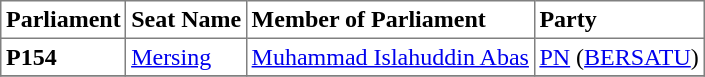<table class="toccolours sortable" border="1" cellpadding="3" style="border-collapse:collapse; text-align: left;">
<tr>
<th align="center">Parliament</th>
<th>Seat Name</th>
<th>Member of Parliament</th>
<th>Party</th>
</tr>
<tr>
<th align="left">P154</th>
<td><a href='#'>Mersing</a></td>
<td><a href='#'>Muhammad Islahuddin Abas</a></td>
<td><a href='#'>PN</a> (<a href='#'>BERSATU</a>)</td>
</tr>
<tr>
</tr>
</table>
